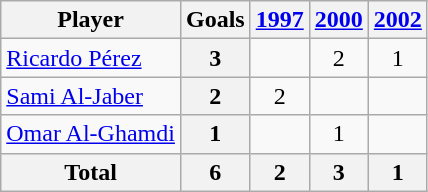<table class="wikitable sortable" style="text-align:center;">
<tr>
<th>Player</th>
<th>Goals</th>
<th><a href='#'>1997</a></th>
<th><a href='#'>2000</a></th>
<th><a href='#'>2002</a></th>
</tr>
<tr>
<td align="left"> <a href='#'>Ricardo Pérez</a></td>
<th>3</th>
<td></td>
<td>2</td>
<td>1</td>
</tr>
<tr>
<td align="left"> <a href='#'>Sami Al-Jaber</a></td>
<th>2</th>
<td>2</td>
<td></td>
<td></td>
</tr>
<tr>
<td align="left"> <a href='#'>Omar Al-Ghamdi</a></td>
<th>1</th>
<td></td>
<td>1</td>
<td></td>
</tr>
<tr class="sortbottom">
<th>Total</th>
<th>6</th>
<th>2</th>
<th>3</th>
<th>1</th>
</tr>
</table>
